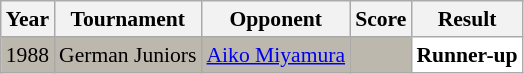<table class="sortable wikitable" style="font-size: 90%;">
<tr>
<th>Year</th>
<th>Tournament</th>
<th>Opponent</th>
<th>Score</th>
<th>Result</th>
</tr>
<tr style="background:#BDB8AD">
<td align="center">1988</td>
<td align="left">German Juniors</td>
<td align="left"> <a href='#'>Aiko Miyamura</a></td>
<td align="left"></td>
<td style="text-align:left; background:white"> <strong>Runner-up</strong></td>
</tr>
</table>
